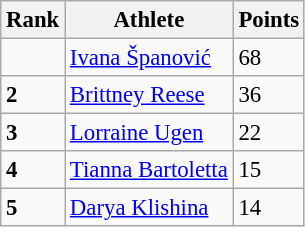<table class="wikitable" style="border-collapse: collapse; font-size: 95%;">
<tr>
<th>Rank</th>
<th>Athlete</th>
<th>Points</th>
</tr>
<tr>
<td></td>
<td><a href='#'>Ivana Španović</a></td>
<td>68</td>
</tr>
<tr>
<td><strong>2</strong></td>
<td><a href='#'>Brittney Reese</a></td>
<td>36</td>
</tr>
<tr>
<td><strong>3</strong></td>
<td><a href='#'>Lorraine Ugen</a></td>
<td>22</td>
</tr>
<tr>
<td><strong>4</strong></td>
<td><a href='#'>Tianna Bartoletta</a></td>
<td>15</td>
</tr>
<tr>
<td><strong>5</strong></td>
<td><a href='#'>Darya Klishina</a></td>
<td>14</td>
</tr>
</table>
